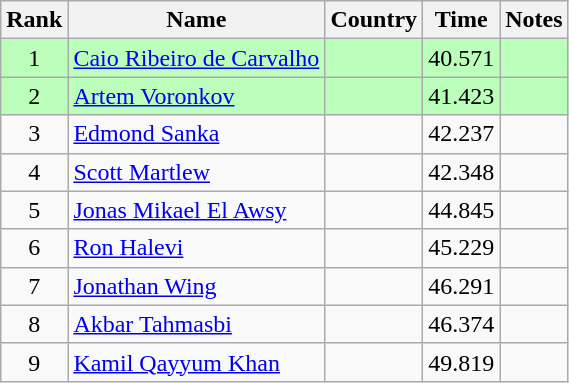<table class="wikitable" style="text-align:center">
<tr>
<th>Rank</th>
<th>Name</th>
<th>Country</th>
<th>Time</th>
<th>Notes</th>
</tr>
<tr bgcolor=bbffbb>
<td>1</td>
<td align="left"><a href='#'>Caio Ribeiro de Carvalho</a></td>
<td align="left"></td>
<td>40.571</td>
<td></td>
</tr>
<tr bgcolor=bbffbb>
<td>2</td>
<td align="left"><a href='#'>Artem Voronkov</a></td>
<td align="left"></td>
<td>41.423</td>
<td></td>
</tr>
<tr>
<td>3</td>
<td align="left"><a href='#'>Edmond Sanka</a></td>
<td align="left"></td>
<td>42.237</td>
<td></td>
</tr>
<tr>
<td>4</td>
<td align="left"><a href='#'>Scott Martlew</a></td>
<td align="left"></td>
<td>42.348</td>
<td></td>
</tr>
<tr>
<td>5</td>
<td align="left"><a href='#'>Jonas Mikael El Awsy</a></td>
<td align="left"></td>
<td>44.845</td>
<td></td>
</tr>
<tr>
<td>6</td>
<td align="left"><a href='#'>Ron Halevi</a></td>
<td align="left"></td>
<td>45.229</td>
<td></td>
</tr>
<tr>
<td>7</td>
<td align="left"><a href='#'>Jonathan Wing</a></td>
<td align="left"></td>
<td>46.291</td>
<td></td>
</tr>
<tr>
<td>8</td>
<td align="left"><a href='#'>Akbar Tahmasbi</a></td>
<td align="left"></td>
<td>46.374</td>
<td></td>
</tr>
<tr>
<td>9</td>
<td align="left"><a href='#'>Kamil Qayyum Khan</a></td>
<td align="left"></td>
<td>49.819</td>
<td></td>
</tr>
</table>
